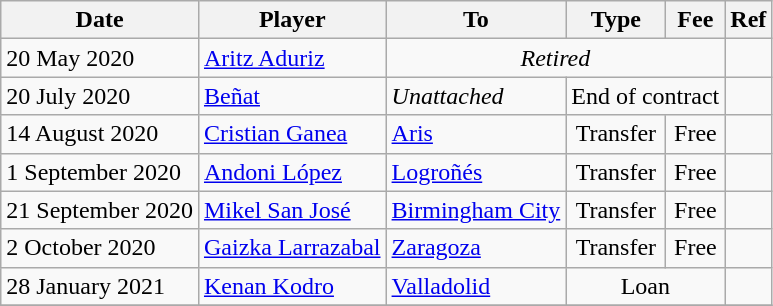<table class="wikitable">
<tr>
<th>Date</th>
<th>Player</th>
<th>To</th>
<th>Type</th>
<th>Fee</th>
<th>Ref</th>
</tr>
<tr>
<td>20 May 2020</td>
<td> <a href='#'>Aritz Aduriz</a></td>
<td colspan=3 align=center><em>Retired</em></td>
<td align=center></td>
</tr>
<tr>
<td>20 July 2020</td>
<td> <a href='#'>Beñat</a></td>
<td><em>Unattached</em></td>
<td align=center colspan=2>End of contract</td>
<td align=center></td>
</tr>
<tr>
<td>14 August 2020</td>
<td> <a href='#'>Cristian Ganea</a></td>
<td> <a href='#'>Aris</a></td>
<td align=center>Transfer</td>
<td align=center>Free</td>
<td align=center></td>
</tr>
<tr>
<td>1 September 2020</td>
<td> <a href='#'>Andoni López</a></td>
<td><a href='#'>Logroñés</a></td>
<td align=center>Transfer</td>
<td align=center>Free</td>
<td align=center></td>
</tr>
<tr>
<td>21 September 2020</td>
<td> <a href='#'>Mikel San José</a></td>
<td> <a href='#'>Birmingham City</a></td>
<td align=center>Transfer</td>
<td align=center>Free</td>
<td align=center></td>
</tr>
<tr>
<td>2 October 2020</td>
<td> <a href='#'>Gaizka Larrazabal</a></td>
<td><a href='#'>Zaragoza</a></td>
<td align=center>Transfer</td>
<td align=center>Free</td>
<td align=center></td>
</tr>
<tr>
<td>28 January 2021</td>
<td> <a href='#'>Kenan Kodro</a></td>
<td><a href='#'>Valladolid</a></td>
<td align=center colspan=2>Loan</td>
<td align=center></td>
</tr>
<tr>
</tr>
</table>
